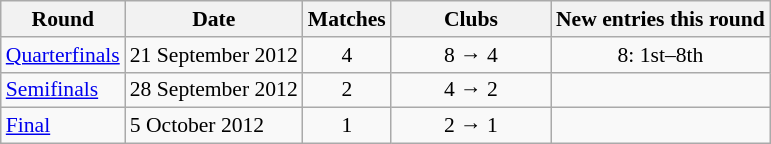<table class="wikitable" style="text-align:left; font-size:90%;">
<tr>
<th>Round</th>
<th>Date</th>
<th>Matches</th>
<th width=100>Clubs</th>
<th>New entries this round</th>
</tr>
<tr>
<td><a href='#'>Quarterfinals</a></td>
<td>21 September 2012</td>
<td align=center>4</td>
<td align=center>8 → 4</td>
<td align=center>8: 1st–8th</td>
</tr>
<tr>
<td><a href='#'>Semifinals</a></td>
<td>28 September 2012</td>
<td align=center>2</td>
<td align=center>4 → 2</td>
<td></td>
</tr>
<tr>
<td><a href='#'>Final</a></td>
<td>5 October 2012</td>
<td align=center>1</td>
<td align=center>2 → 1</td>
<td></td>
</tr>
</table>
